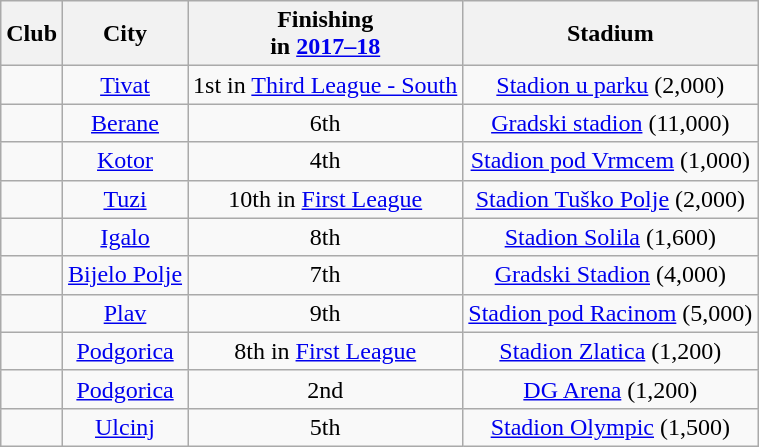<table class="wikitable sortable" style="text-align:center;">
<tr>
<th>Club<br></th>
<th>City</th>
<th data-sort-type="number">Finishing <br>in <a href='#'>2017–18</a></th>
<th>Stadium</th>
</tr>
<tr>
<td style="text-align:left;"></td>
<td><a href='#'>Tivat</a></td>
<td>1st in <a href='#'>Third League - South</a> </td>
<td><a href='#'>Stadion u parku</a> (2,000)</td>
</tr>
<tr>
<td style="text-align:left;"></td>
<td><a href='#'>Berane</a></td>
<td>6th</td>
<td><a href='#'>Gradski stadion</a> (11,000)</td>
</tr>
<tr>
<td style="text-align:left;"></td>
<td><a href='#'>Kotor</a></td>
<td>4th</td>
<td><a href='#'>Stadion pod Vrmcem</a> (1,000)</td>
</tr>
<tr>
<td style="text-align:left;"></td>
<td><a href='#'>Tuzi</a></td>
<td>10th in <a href='#'>First League</a> </td>
<td><a href='#'>Stadion Tuško Polje</a> (2,000)</td>
</tr>
<tr>
<td style="text-align:left;"></td>
<td><a href='#'>Igalo</a></td>
<td>8th</td>
<td><a href='#'>Stadion Solila</a> (1,600)</td>
</tr>
<tr>
<td style="text-align:left;"></td>
<td><a href='#'>Bijelo Polje</a></td>
<td>7th</td>
<td><a href='#'>Gradski Stadion</a> (4,000)</td>
</tr>
<tr>
<td style="text-align:left;"></td>
<td><a href='#'>Plav</a></td>
<td>9th</td>
<td><a href='#'>Stadion pod Racinom</a> (5,000)</td>
</tr>
<tr>
<td style="text-align:left;"></td>
<td><a href='#'>Podgorica</a></td>
<td>8th in <a href='#'>First League</a> </td>
<td><a href='#'>Stadion Zlatica</a> (1,200)</td>
</tr>
<tr>
<td style="text-align:left;"></td>
<td><a href='#'>Podgorica</a></td>
<td>2nd</td>
<td><a href='#'>DG Arena</a> (1,200)</td>
</tr>
<tr>
<td style="text-align:left;"></td>
<td><a href='#'>Ulcinj</a></td>
<td>5th</td>
<td><a href='#'>Stadion Olympic</a> (1,500)</td>
</tr>
</table>
